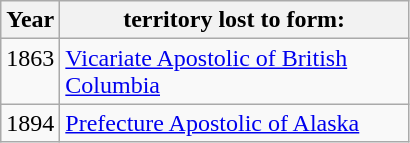<table class="wikitable">
<tr>
<th>Year</th>
<th width="225">territory lost to form:</th>
</tr>
<tr valign="top">
<td>1863</td>
<td><a href='#'>Vicariate Apostolic of British Columbia</a></td>
</tr>
<tr>
<td>1894</td>
<td><a href='#'>Prefecture Apostolic of Alaska</a></td>
</tr>
</table>
